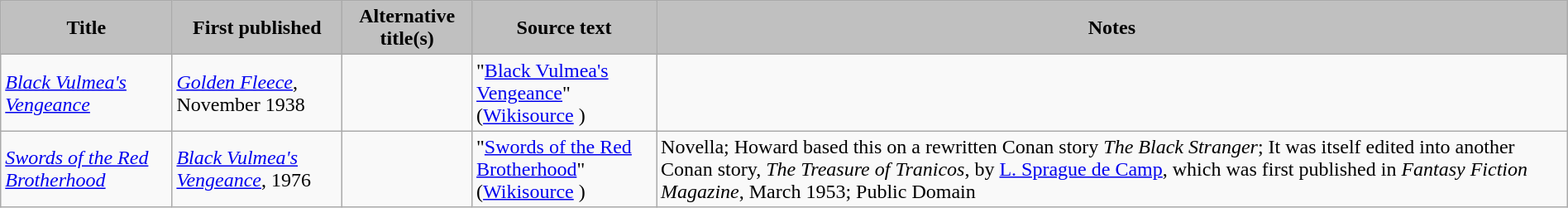<table class="wikitable" width="100%">
<tr>
<th style="background:#C0C0C0;">Title</th>
<th style="background:#C0C0C0;">First published</th>
<th style="background:#C0C0C0;">Alternative title(s)</th>
<th style="background:#C0C0C0;">Source text</th>
<th style="background:#C0C0C0;">Notes</th>
</tr>
<tr>
<td><em><a href='#'>Black Vulmea's Vengeance</a></em></td>
<td><em><a href='#'>Golden Fleece</a></em>, November 1938</td>
<td></td>
<td>"<a href='#'>Black Vulmea's Vengeance</a>" <br>(<a href='#'>Wikisource</a> )</td>
<td></td>
</tr>
<tr>
<td><em><a href='#'>Swords of the Red Brotherhood</a></em></td>
<td><em><a href='#'>Black Vulmea's Vengeance</a></em>, 1976</td>
<td></td>
<td>"<a href='#'>Swords of the Red Brotherhood</a>" <br>(<a href='#'>Wikisource</a> )</td>
<td>Novella; Howard based this on a rewritten Conan story <em>The Black Stranger</em>; It was itself edited into another Conan story, <em>The Treasure of Tranicos</em>, by <a href='#'>L. Sprague de Camp</a>, which was first published in <em>Fantasy Fiction Magazine</em>, March 1953; Public Domain</td>
</tr>
</table>
